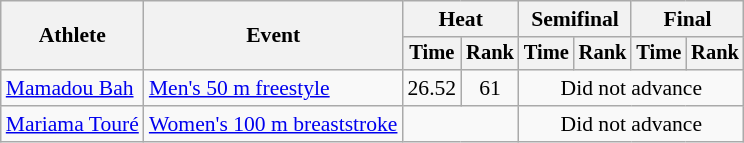<table class=wikitable style="font-size:90%">
<tr>
<th rowspan="2">Athlete</th>
<th rowspan="2">Event</th>
<th colspan="2">Heat</th>
<th colspan="2">Semifinal</th>
<th colspan="2">Final</th>
</tr>
<tr style="font-size:95%">
<th>Time</th>
<th>Rank</th>
<th>Time</th>
<th>Rank</th>
<th>Time</th>
<th>Rank</th>
</tr>
<tr align=center>
<td align=left><a href='#'>Mamadou Bah</a></td>
<td align=left><a href='#'>Men's 50 m freestyle</a></td>
<td>26.52</td>
<td>61</td>
<td colspan="4">Did not advance</td>
</tr>
<tr align=center>
<td align=left><a href='#'>Mariama Touré</a></td>
<td align=left><a href='#'>Women's 100 m breaststroke</a></td>
<td colspan="2"></td>
<td colspan="4">Did not advance</td>
</tr>
</table>
